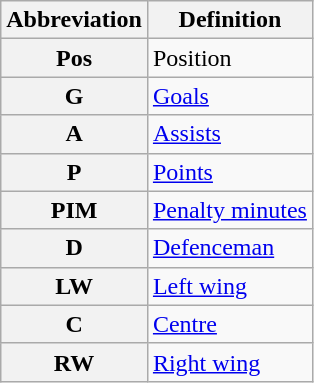<table class="wikitable">
<tr>
<th scope="col">Abbreviation</th>
<th scope="col">Definition</th>
</tr>
<tr>
<th scope="row">Pos</th>
<td>Position</td>
</tr>
<tr>
<th scope="row">G</th>
<td><a href='#'>Goals</a></td>
</tr>
<tr>
<th scope="row">A</th>
<td><a href='#'>Assists</a></td>
</tr>
<tr>
<th scope="row">P</th>
<td><a href='#'>Points</a></td>
</tr>
<tr>
<th scope="row">PIM</th>
<td><a href='#'>Penalty minutes</a></td>
</tr>
<tr>
<th scope="row">D</th>
<td><a href='#'>Defenceman</a></td>
</tr>
<tr>
<th scope="row">LW</th>
<td><a href='#'>Left wing</a></td>
</tr>
<tr>
<th scope="row">C</th>
<td><a href='#'>Centre</a></td>
</tr>
<tr>
<th scope="row">RW</th>
<td><a href='#'>Right wing</a></td>
</tr>
</table>
